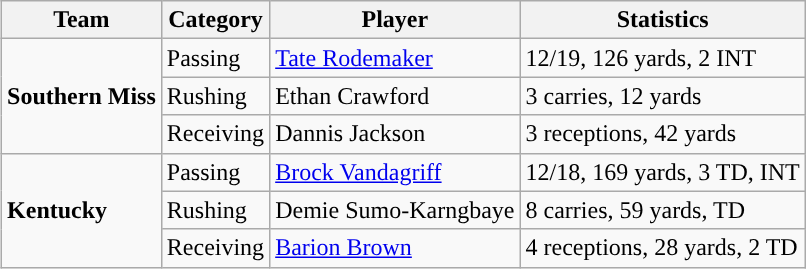<table class="wikitable" style="float: right;">
<tr>
<th>Team</th>
<th>Category</th>
<th>Player</th>
<th>Statistics</th>
</tr>
<tr>
<td rowspan=3><strong>Southern Miss</strong></td>
<td>Passing</td>
<td><a href='#'>Tate Rodemaker</a></td>
<td>12/19, 126 yards, 2 INT</td>
</tr>
<tr>
<td>Rushing</td>
<td>Ethan Crawford</td>
<td>3 carries, 12 yards</td>
</tr>
<tr>
<td>Receiving</td>
<td>Dannis Jackson</td>
<td>3 receptions, 42 yards</td>
</tr>
<tr>
<td rowspan=3><strong>Kentucky</strong></td>
<td>Passing</td>
<td><a href='#'>Brock Vandagriff</a></td>
<td>12/18, 169 yards, 3 TD, INT</td>
</tr>
<tr>
<td>Rushing</td>
<td>Demie Sumo-Karngbaye</td>
<td>8 carries, 59 yards, TD</td>
</tr>
<tr>
<td>Receiving</td>
<td><a href='#'>Barion Brown</a></td>
<td>4 receptions, 28 yards, 2 TD</td>
</tr>
</table>
